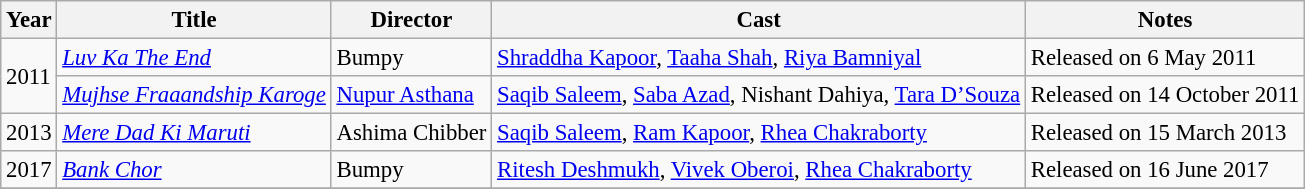<table class="wikitable" style="font-size: 95%;">
<tr>
<th>Year</th>
<th>Title</th>
<th>Director</th>
<th>Cast</th>
<th>Notes</th>
</tr>
<tr>
<td rowspan="2">2011</td>
<td><em><a href='#'>Luv Ka The End</a></em></td>
<td>Bumpy</td>
<td><a href='#'>Shraddha Kapoor</a>, <a href='#'>Taaha Shah</a>, <a href='#'>Riya Bamniyal</a></td>
<td>Released on 6 May 2011</td>
</tr>
<tr>
<td><em><a href='#'>Mujhse Fraaandship Karoge</a></em></td>
<td><a href='#'>Nupur Asthana</a></td>
<td><a href='#'>Saqib Saleem</a>, <a href='#'>Saba Azad</a>, Nishant Dahiya, <a href='#'>Tara D’Souza</a></td>
<td>Released on 14 October 2011</td>
</tr>
<tr>
<td rowspan="1">2013</td>
<td><em><a href='#'>Mere Dad Ki Maruti</a></em></td>
<td>Ashima Chibber</td>
<td><a href='#'>Saqib Saleem</a>, <a href='#'>Ram Kapoor</a>, <a href='#'>Rhea Chakraborty</a></td>
<td>Released on 15 March 2013</td>
</tr>
<tr>
<td rowspan="1">2017</td>
<td><em><a href='#'>Bank Chor</a></em></td>
<td>Bumpy</td>
<td><a href='#'>Ritesh Deshmukh</a>, <a href='#'>Vivek Oberoi</a>, <a href='#'>Rhea Chakraborty</a></td>
<td>Released on 16 June 2017</td>
</tr>
<tr>
</tr>
</table>
